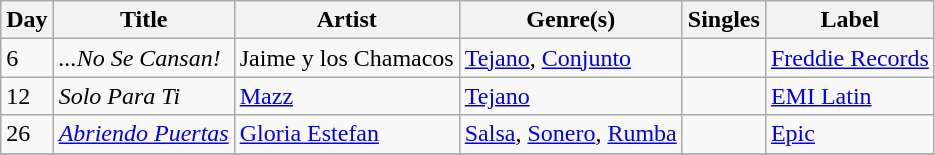<table class="wikitable sortable" style="text-align: left;">
<tr>
<th>Day</th>
<th>Title</th>
<th>Artist</th>
<th>Genre(s)</th>
<th>Singles</th>
<th>Label</th>
</tr>
<tr>
<td>6</td>
<td><em>...No Se Cansan!</em></td>
<td>Jaime y los Chamacos</td>
<td><a href='#'>Tejano</a>, <a href='#'>Conjunto</a></td>
<td></td>
<td><a href='#'>Freddie Records</a></td>
</tr>
<tr>
<td>12</td>
<td><em>Solo Para Ti</em></td>
<td><a href='#'>Mazz</a></td>
<td><a href='#'>Tejano</a></td>
<td></td>
<td><a href='#'>EMI Latin</a></td>
</tr>
<tr>
<td>26</td>
<td><em><a href='#'>Abriendo Puertas</a></em></td>
<td><a href='#'>Gloria Estefan</a></td>
<td><a href='#'>Salsa</a>, <a href='#'>Sonero</a>, <a href='#'>Rumba</a></td>
<td></td>
<td><a href='#'>Epic</a></td>
</tr>
<tr>
</tr>
</table>
